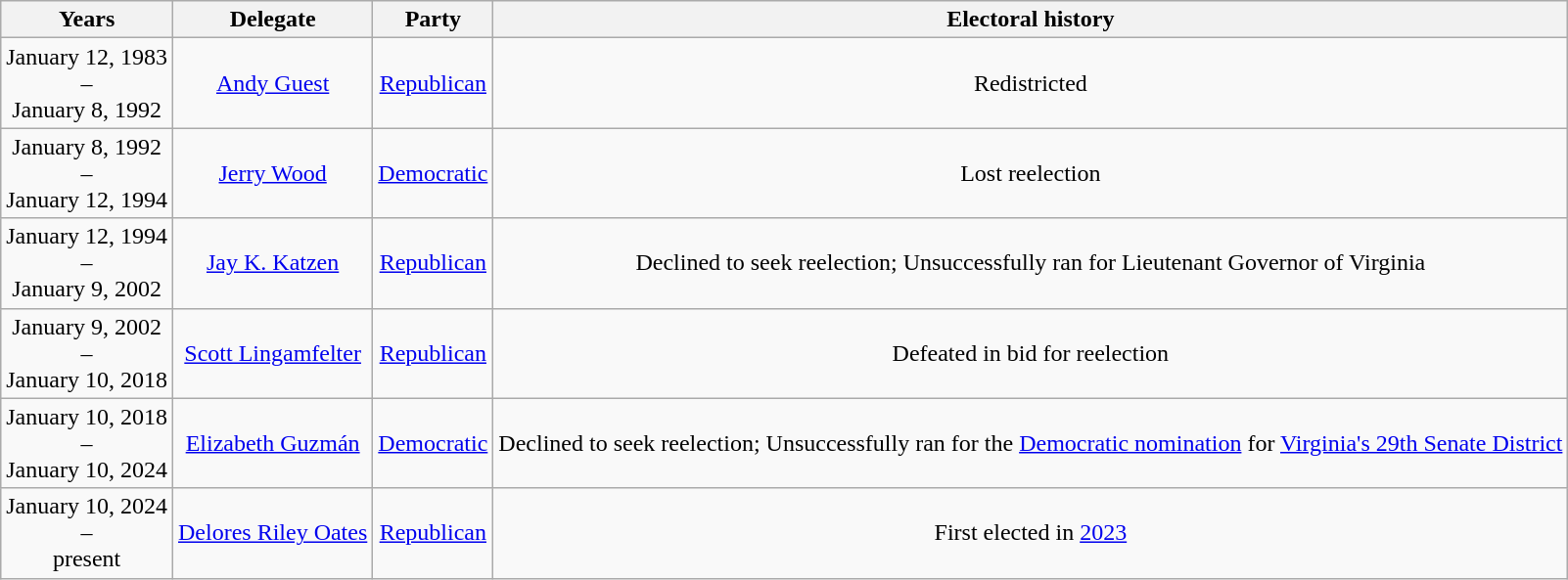<table class=wikitable style="text-align:center">
<tr valign=bottom>
<th>Years</th>
<th colspan=1>Delegate</th>
<th>Party</th>
<th>Electoral history</th>
</tr>
<tr>
<td nowrap><span>January 12, 1983</span><br>–<br><span>January 8, 1992</span></td>
<td><a href='#'>Andy Guest</a></td>
<td><a href='#'>Republican</a></td>
<td>Redistricted</td>
</tr>
<tr>
<td nowrap><span>January 8, 1992</span><br>–<br><span>January 12, 1994</span></td>
<td><a href='#'>Jerry Wood</a></td>
<td><a href='#'>Democratic</a></td>
<td>Lost reelection</td>
</tr>
<tr>
<td nowrap><span>January 12, 1994</span><br>–<br><span>January 9, 2002</span></td>
<td><a href='#'>Jay K. Katzen</a></td>
<td><a href='#'>Republican</a></td>
<td>Declined to seek reelection; Unsuccessfully ran for Lieutenant Governor of Virginia</td>
</tr>
<tr>
<td nowrap><span>January 9, 2002</span><br>–<br><span>January 10, 2018</span></td>
<td><a href='#'>Scott Lingamfelter</a></td>
<td><a href='#'>Republican</a></td>
<td>Defeated in bid for reelection</td>
</tr>
<tr>
<td nowrap><span>January 10, 2018</span><br>–<br>January 10, 2024</td>
<td><a href='#'>Elizabeth Guzmán</a></td>
<td><a href='#'>Democratic</a></td>
<td>Declined to seek reelection; Unsuccessfully ran for the <a href='#'>Democratic nomination</a> for <a href='#'>Virginia's 29th Senate District</a></td>
</tr>
<tr>
<td><span>January 10, 2024</span><br>–<br>present</td>
<td><a href='#'>Delores Riley Oates</a></td>
<td><a href='#'>Republican</a></td>
<td>First elected in <a href='#'>2023</a></td>
</tr>
</table>
